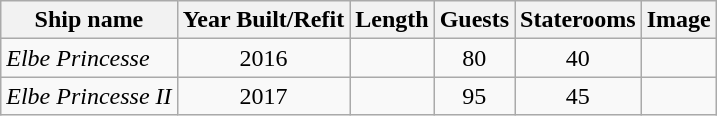<table class="wikitable">
<tr>
<th>Ship name</th>
<th>Year Built/Refit</th>
<th>Length</th>
<th>Guests</th>
<th>Staterooms</th>
<th>Image</th>
</tr>
<tr>
<td><em>Elbe Princesse</em></td>
<td style="text-align:Center;">2016</td>
<td style="text-align:Center;"></td>
<td style="text-align:Center;">80</td>
<td style="text-align:Center;">40</td>
<td style="text-align:Center;"></td>
</tr>
<tr>
<td><em>Elbe Princesse II</em></td>
<td style="text-align:Center;">2017</td>
<td style="text-align:Center;"></td>
<td style="text-align:Center;">95</td>
<td style="text-align:Center;">45</td>
<td style="text-align:Center;"></td>
</tr>
</table>
